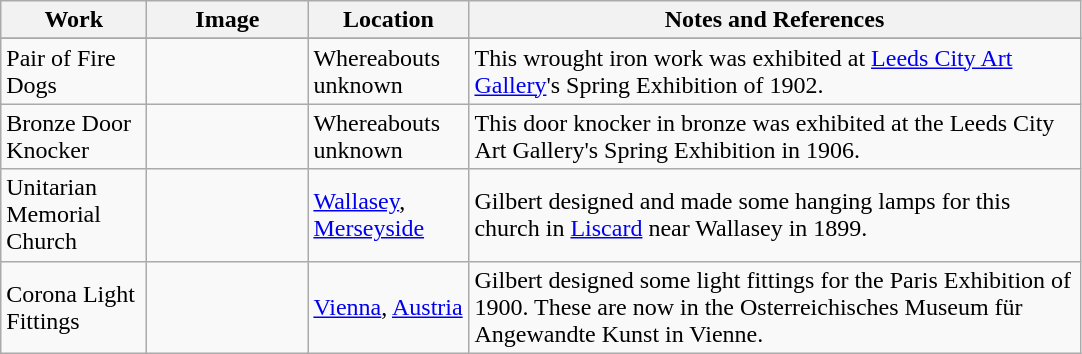<table class="wikitable sortable">
<tr>
<th style="width:90px">Work</th>
<th style="width:100px">Image</th>
<th style="width:100px">Location</th>
<th style="width:400px" class="unsortable">Notes and References</th>
</tr>
<tr valign="top">
</tr>
<tr>
<td>Pair of Fire Dogs</td>
<td></td>
<td>Whereabouts unknown</td>
<td>This wrought iron work was exhibited at <a href='#'>Leeds City Art Gallery</a>'s Spring Exhibition of 1902.</td>
</tr>
<tr>
<td>Bronze Door Knocker</td>
<td></td>
<td>Whereabouts unknown</td>
<td>This door knocker in bronze was exhibited at the Leeds City Art Gallery's Spring Exhibition in 1906.</td>
</tr>
<tr>
<td>Unitarian Memorial Church</td>
<td></td>
<td><a href='#'>Wallasey</a>, <a href='#'>Merseyside</a></td>
<td>Gilbert designed and made some hanging lamps for this church in <a href='#'>Liscard</a> near Wallasey in 1899.</td>
</tr>
<tr>
<td>Corona Light Fittings</td>
<td></td>
<td><a href='#'>Vienna</a>, <a href='#'>Austria</a></td>
<td>Gilbert designed some light fittings for the Paris Exhibition of 1900. These are now in the Osterreichisches Museum für Angewandte Kunst in Vienne.</td>
</tr>
</table>
